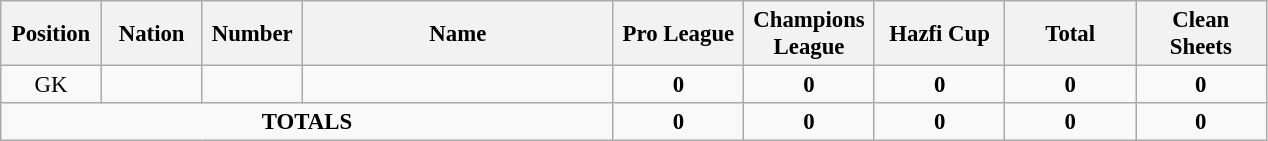<table class="wikitable" style="font-size: 95%; text-align: center;">
<tr>
<th width=60>Position</th>
<th width=60>Nation</th>
<th width=60>Number</th>
<th width=200>Name</th>
<th width=80>Pro League</th>
<th width=80>Champions League</th>
<th width=80>Hazfi Cup</th>
<th width=80>Total</th>
<th width=80>Clean Sheets</th>
</tr>
<tr>
<td>GK</td>
<td></td>
<td></td>
<td></td>
<td><strong>0</strong></td>
<td><strong>0</strong></td>
<td><strong>0</strong></td>
<td><strong>0</strong></td>
<td><strong>0</strong></td>
</tr>
<tr>
<td colspan="4"><strong>TOTALS</strong></td>
<td><strong>0</strong></td>
<td><strong>0</strong></td>
<td><strong>0</strong></td>
<td><strong>0</strong></td>
<td><strong>0</strong></td>
</tr>
</table>
